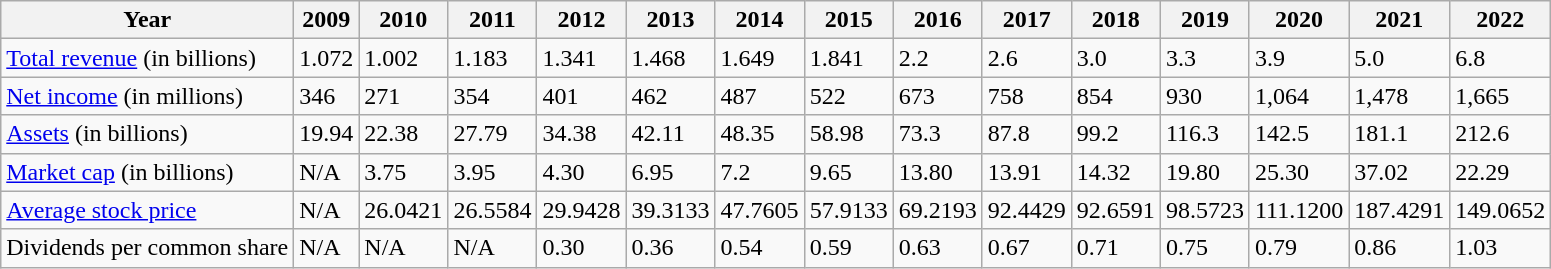<table class="wikitable">
<tr>
<th>Year</th>
<th>2009</th>
<th>2010</th>
<th>2011</th>
<th>2012</th>
<th>2013</th>
<th>2014</th>
<th>2015</th>
<th>2016</th>
<th>2017</th>
<th>2018</th>
<th>2019</th>
<th>2020</th>
<th>2021</th>
<th>2022</th>
</tr>
<tr>
<td><a href='#'>Total revenue</a> (in billions)</td>
<td>1.072</td>
<td>1.002</td>
<td>1.183</td>
<td>1.341</td>
<td>1.468</td>
<td>1.649</td>
<td>1.841</td>
<td>2.2</td>
<td>2.6</td>
<td>3.0</td>
<td>3.3</td>
<td>3.9</td>
<td>5.0</td>
<td>6.8</td>
</tr>
<tr>
<td><a href='#'>Net income</a> (in millions)</td>
<td>346</td>
<td>271</td>
<td>354</td>
<td>401</td>
<td>462</td>
<td>487</td>
<td>522</td>
<td>673</td>
<td>758</td>
<td>854</td>
<td>930</td>
<td>1,064</td>
<td>1,478</td>
<td>1,665</td>
</tr>
<tr>
<td><a href='#'>Assets</a> (in billions)</td>
<td>19.94</td>
<td>22.38</td>
<td>27.79</td>
<td>34.38</td>
<td>42.11</td>
<td>48.35</td>
<td>58.98</td>
<td>73.3</td>
<td>87.8</td>
<td>99.2</td>
<td>116.3</td>
<td>142.5</td>
<td>181.1</td>
<td>212.6</td>
</tr>
<tr>
<td><a href='#'>Market cap</a> (in billions)</td>
<td>N/A</td>
<td>3.75</td>
<td>3.95</td>
<td>4.30</td>
<td>6.95</td>
<td>7.2</td>
<td>9.65</td>
<td>13.80</td>
<td>13.91</td>
<td>14.32</td>
<td>19.80</td>
<td>25.30</td>
<td>37.02</td>
<td>22.29</td>
</tr>
<tr>
<td><a href='#'>Average stock price</a></td>
<td>N/A</td>
<td>26.0421</td>
<td>26.5584</td>
<td>29.9428</td>
<td>39.3133</td>
<td>47.7605</td>
<td>57.9133</td>
<td>69.2193</td>
<td>92.4429</td>
<td>92.6591</td>
<td>98.5723</td>
<td>111.1200</td>
<td>187.4291</td>
<td>149.0652</td>
</tr>
<tr>
<td>Dividends per common share</td>
<td>N/A</td>
<td>N/A</td>
<td>N/A</td>
<td>0.30</td>
<td>0.36</td>
<td>0.54</td>
<td>0.59</td>
<td>0.63</td>
<td>0.67</td>
<td>0.71</td>
<td>0.75</td>
<td>0.79</td>
<td>0.86</td>
<td>1.03</td>
</tr>
</table>
